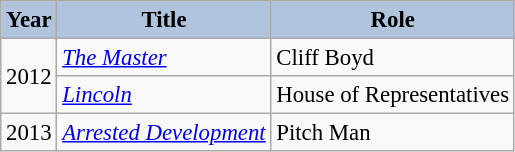<table class="wikitable" style="font-size:95%;">
<tr>
<th style="background:#B0C4DE;">Year</th>
<th style="background:#B0C4DE;">Title</th>
<th style="background:#B0C4DE;">Role</th>
</tr>
<tr>
<td rowspan="2">2012</td>
<td><em><a href='#'>The Master</a></em></td>
<td>Cliff Boyd</td>
</tr>
<tr>
<td><em><a href='#'>Lincoln</a></em></td>
<td>House of Representatives</td>
</tr>
<tr>
<td>2013</td>
<td><em><a href='#'>Arrested Development</a></em></td>
<td>Pitch Man</td>
</tr>
</table>
